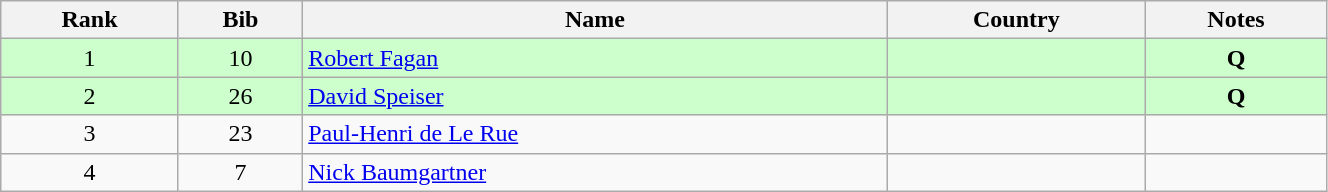<table class="wikitable" style="text-align:center;" width=70%>
<tr>
<th>Rank</th>
<th>Bib</th>
<th>Name</th>
<th>Country</th>
<th>Notes</th>
</tr>
<tr bgcolor="#ccffcc">
<td>1</td>
<td>10</td>
<td align=left><a href='#'>Robert Fagan</a></td>
<td align=left></td>
<td><strong>Q</strong></td>
</tr>
<tr bgcolor="#ccffcc">
<td>2</td>
<td>26</td>
<td align=left><a href='#'>David Speiser</a></td>
<td align=left></td>
<td><strong>Q</strong></td>
</tr>
<tr>
<td>3</td>
<td>23</td>
<td align=left><a href='#'>Paul-Henri de Le Rue</a></td>
<td align=left></td>
<td></td>
</tr>
<tr>
<td>4</td>
<td>7</td>
<td align=left><a href='#'>Nick Baumgartner</a></td>
<td align=left></td>
<td></td>
</tr>
</table>
